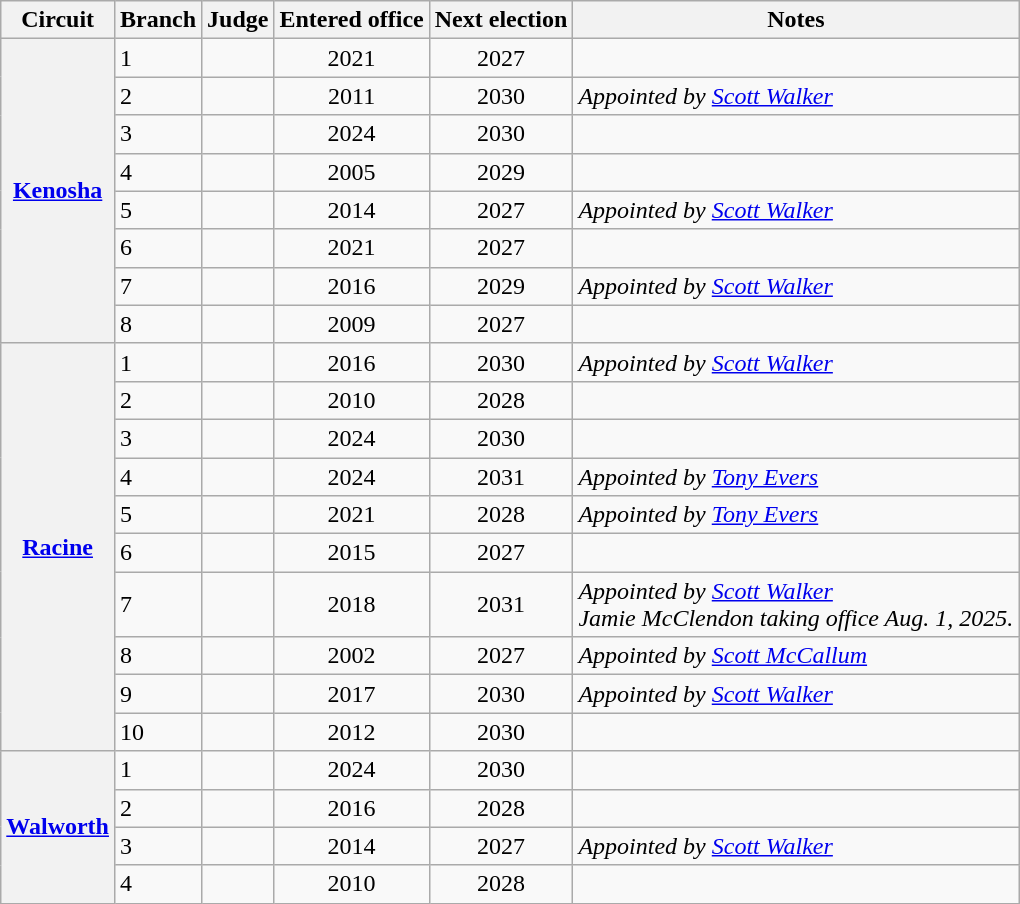<table class="wikitable sortable">
<tr>
<th>Circuit</th>
<th>Branch</th>
<th>Judge</th>
<th>Entered office</th>
<th>Next election</th>
<th>Notes</th>
</tr>
<tr>
<th rowspan="8"><a href='#'>Kenosha</a></th>
<td>1</td>
<td></td>
<td align="center">2021</td>
<td align="center">2027</td>
<td></td>
</tr>
<tr>
<td>2</td>
<td></td>
<td align="center">2011</td>
<td align="center">2030</td>
<td><em>Appointed by <a href='#'>Scott Walker</a></em></td>
</tr>
<tr>
<td>3</td>
<td></td>
<td align="center">2024</td>
<td align="center">2030</td>
<td></td>
</tr>
<tr>
<td>4</td>
<td></td>
<td align="center">2005</td>
<td align="center">2029</td>
<td></td>
</tr>
<tr>
<td>5</td>
<td></td>
<td align="center">2014</td>
<td align="center">2027</td>
<td><em>Appointed by <a href='#'>Scott Walker</a></em></td>
</tr>
<tr>
<td>6</td>
<td></td>
<td align="center">2021</td>
<td align="center">2027</td>
<td></td>
</tr>
<tr>
<td>7</td>
<td></td>
<td align="center">2016</td>
<td align="center">2029</td>
<td><em>Appointed by <a href='#'>Scott Walker</a></em></td>
</tr>
<tr>
<td>8</td>
<td></td>
<td align="center">2009</td>
<td align="center">2027</td>
<td></td>
</tr>
<tr>
<th rowspan="10"><a href='#'>Racine</a></th>
<td>1</td>
<td></td>
<td align="center">2016</td>
<td align="center">2030</td>
<td><em>Appointed by <a href='#'>Scott Walker</a></em></td>
</tr>
<tr>
<td>2</td>
<td></td>
<td align="center">2010</td>
<td align="center">2028</td>
<td></td>
</tr>
<tr>
<td>3</td>
<td></td>
<td align="center">2024</td>
<td align="center">2030</td>
<td></td>
</tr>
<tr>
<td>4</td>
<td></td>
<td align="center">2024</td>
<td align="center">2031</td>
<td><em>Appointed by <a href='#'>Tony Evers</a></em></td>
</tr>
<tr>
<td>5</td>
<td></td>
<td align="center">2021</td>
<td align="center">2028</td>
<td><em>Appointed by <a href='#'>Tony Evers</a></em></td>
</tr>
<tr>
<td>6</td>
<td></td>
<td align="center">2015</td>
<td align="center">2027</td>
<td></td>
</tr>
<tr>
<td>7</td>
<td></td>
<td align="center">2018</td>
<td align="center">2031</td>
<td><em>Appointed by <a href='#'>Scott Walker</a></em><br><em>Jamie McClendon taking office Aug. 1, 2025.</em></td>
</tr>
<tr>
<td>8</td>
<td></td>
<td align="center">2002</td>
<td align="center">2027</td>
<td><em>Appointed by <a href='#'>Scott McCallum</a></em></td>
</tr>
<tr>
<td>9</td>
<td></td>
<td align="center">2017</td>
<td align="center">2030</td>
<td><em>Appointed by <a href='#'>Scott Walker</a></em></td>
</tr>
<tr>
<td>10</td>
<td></td>
<td align="center">2012</td>
<td align="center">2030</td>
<td></td>
</tr>
<tr>
<th rowspan="4"><a href='#'>Walworth</a></th>
<td>1</td>
<td></td>
<td align="center">2024</td>
<td align="center">2030</td>
<td></td>
</tr>
<tr>
<td>2</td>
<td></td>
<td align="center">2016</td>
<td align="center">2028</td>
<td></td>
</tr>
<tr>
<td>3</td>
<td></td>
<td align="center">2014</td>
<td align="center">2027</td>
<td><em>Appointed by <a href='#'>Scott Walker</a></em></td>
</tr>
<tr>
<td>4</td>
<td></td>
<td align="center">2010</td>
<td align="center">2028</td>
<td></td>
</tr>
</table>
